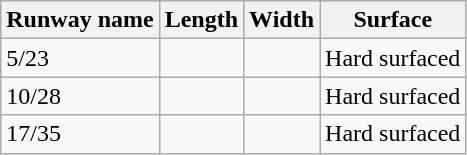<table class="wikitable">
<tr>
<th>Runway name</th>
<th>Length</th>
<th>Width</th>
<th>Surface</th>
</tr>
<tr>
<td>5/23</td>
<td></td>
<td></td>
<td>Hard surfaced</td>
</tr>
<tr>
<td>10/28</td>
<td></td>
<td></td>
<td>Hard surfaced</td>
</tr>
<tr>
<td>17/35</td>
<td></td>
<td></td>
<td>Hard surfaced</td>
</tr>
</table>
